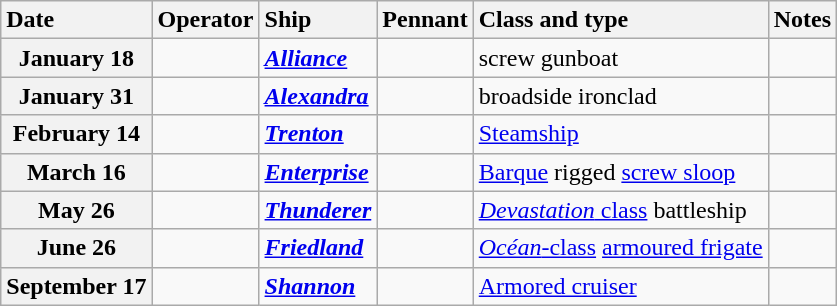<table class="wikitable nowraplinks">
<tr>
<th style="text-align: left">Date</th>
<th style="text-align: left">Operator</th>
<th style="text-align: left">Ship</th>
<th style="text-align: left">Pennant</th>
<th style="text-align: left">Class and type</th>
<th style="text-align: left">Notes</th>
</tr>
<tr ---->
<th>January 18</th>
<td></td>
<td><a href='#'><strong><em>Alliance</em></strong></a></td>
<td></td>
<td>screw gunboat</td>
<td></td>
</tr>
<tr ---->
<th>January 31</th>
<td></td>
<td><a href='#'><strong><em>Alexandra</em></strong></a></td>
<td></td>
<td>broadside ironclad</td>
<td></td>
</tr>
<tr ---->
<th>February 14</th>
<td></td>
<td><a href='#'><strong><em>Trenton</em></strong></a></td>
<td></td>
<td><a href='#'>Steamship</a></td>
<td></td>
</tr>
<tr ---->
<th>March 16</th>
<td></td>
<td><a href='#'><strong><em>Enterprise</em></strong></a></td>
<td></td>
<td><a href='#'>Barque</a> rigged <a href='#'>screw sloop</a></td>
<td></td>
</tr>
<tr ---->
<th>May 26</th>
<td></td>
<td><a href='#'><strong><em>Thunderer</em></strong></a></td>
<td></td>
<td><a href='#'><em>Devastation</em> class</a> battleship</td>
<td></td>
</tr>
<tr>
<th>June 26</th>
<td></td>
<td><strong><em><a href='#'>Friedland</a></em></strong></td>
<td></td>
<td><a href='#'><em>Océan</em>-class</a> <a href='#'>armoured frigate</a></td>
<td></td>
</tr>
<tr ---->
<th>September 17</th>
<td></td>
<td><a href='#'><strong><em>Shannon</em></strong></a></td>
<td></td>
<td><a href='#'>Armored cruiser</a></td>
<td></td>
</tr>
</table>
